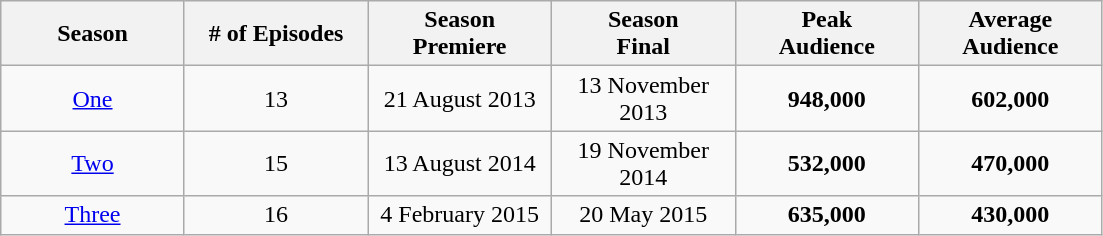<table class="wikitable">
<tr style="text-align:center;">
<th style="width:115px;"><strong>Season</strong></th>
<th style="width:115px;"><strong># of Episodes</strong></th>
<th style="width:115px;"><strong>Season <br> Premiere</strong></th>
<th style="width:115px;"><strong>Season <br> Final</strong></th>
<th style="width:115px;"><strong>Peak <br> Audience</strong></th>
<th style="width:115px;"><strong>Average <br> Audience</strong></th>
</tr>
<tr style="text-align:center;">
<td><a href='#'>One</a></td>
<td>13</td>
<td>21 August 2013</td>
<td>13 November 2013</td>
<td><strong>948,000</strong></td>
<td><strong>602,000</strong></td>
</tr>
<tr style="text-align:center;">
<td><a href='#'>Two</a></td>
<td>15</td>
<td>13 August 2014</td>
<td>19 November 2014</td>
<td><strong>532,000</strong></td>
<td><strong>470,000</strong></td>
</tr>
<tr style="text-align:center;">
<td><a href='#'>Three</a></td>
<td>16</td>
<td>4 February 2015</td>
<td>20 May 2015</td>
<td><strong>635,000</strong></td>
<td><strong>430,000</strong></td>
</tr>
</table>
